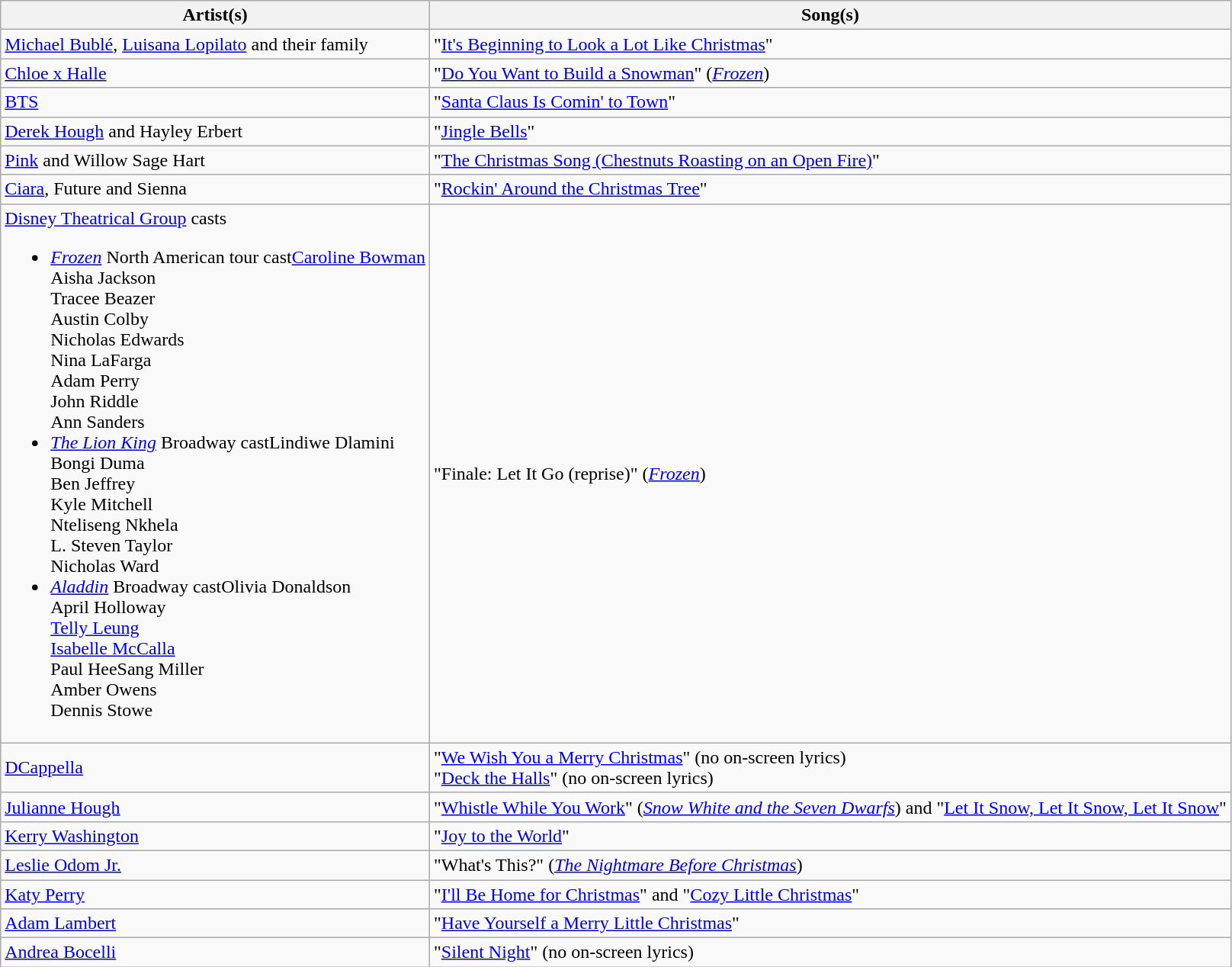<table class="wikitable plainrowheaders">
<tr>
<th scope="col">Artist(s)</th>
<th scope="col">Song(s)</th>
</tr>
<tr>
<td><a href='#'>Michael Bublé</a>, <a href='#'>Luisana Lopilato</a> and their family</td>
<td>"<a href='#'>It's Beginning to Look a Lot Like Christmas</a>"</td>
</tr>
<tr>
<td><a href='#'>Chloe x Halle</a></td>
<td>"<a href='#'>Do You Want to Build a Snowman</a>" (<em><a href='#'>Frozen</a></em>)</td>
</tr>
<tr>
<td><a href='#'>BTS</a></td>
<td>"<a href='#'>Santa Claus Is Comin' to Town</a>"</td>
</tr>
<tr>
<td><a href='#'>Derek Hough</a> and Hayley Erbert</td>
<td>"<a href='#'>Jingle Bells</a>"</td>
</tr>
<tr>
<td><a href='#'>Pink</a> and Willow Sage Hart</td>
<td>"<a href='#'>The Christmas Song (Chestnuts Roasting on an Open Fire)</a>"</td>
</tr>
<tr>
<td><a href='#'>Ciara</a>, Future and Sienna</td>
<td>"<a href='#'>Rockin' Around the Christmas Tree</a>"</td>
</tr>
<tr>
<td><a href='#'>Disney Theatrical Group</a> casts<br><ul><li><em><a href='#'>Frozen</a></em> North American tour cast<a href='#'>Caroline Bowman</a><br>Aisha Jackson<br>Tracee Beazer<br>Austin Colby<br>Nicholas Edwards<br>Nina LaFarga<br>Adam Perry<br>John Riddle<br>Ann Sanders<br></li><li><em><a href='#'>The Lion King</a></em> Broadway castLindiwe Dlamini<br>Bongi Duma<br>Ben Jeffrey<br>Kyle Mitchell<br>Nteliseng Nkhela<br>L. Steven Taylor<br>Nicholas Ward</li><li><em><a href='#'>Aladdin</a></em> Broadway castOlivia Donaldson<br>April Holloway<br><a href='#'>Telly Leung</a><br><a href='#'>Isabelle McCalla</a><br>Paul HeeSang Miller<br>Amber Owens<br>Dennis Stowe</li></ul></td>
<td>"Finale: Let It Go (reprise)" (<em><a href='#'>Frozen</a></em>)</td>
</tr>
<tr>
<td><a href='#'>DCappella</a></td>
<td>"<a href='#'>We Wish You a Merry Christmas</a>" (no on-screen lyrics)<br>"<a href='#'>Deck the Halls</a>" (no on-screen lyrics)</td>
</tr>
<tr>
<td><a href='#'>Julianne Hough</a></td>
<td>"<a href='#'>Whistle While You Work</a>" (<em><a href='#'>Snow White and the Seven Dwarfs</a></em>) and "<a href='#'>Let It Snow, Let It Snow, Let It Snow</a>"</td>
</tr>
<tr>
<td><a href='#'>Kerry Washington</a></td>
<td>"<a href='#'>Joy to the World</a>"</td>
</tr>
<tr>
<td><a href='#'>Leslie Odom Jr.</a></td>
<td>"What's This?" (<em><a href='#'>The Nightmare Before Christmas</a></em>)</td>
</tr>
<tr>
<td><a href='#'>Katy Perry</a></td>
<td>"<a href='#'>I'll Be Home for Christmas</a>" and "<a href='#'>Cozy Little Christmas</a>"</td>
</tr>
<tr>
<td><a href='#'>Adam Lambert</a></td>
<td>"<a href='#'>Have Yourself a Merry Little Christmas</a>"</td>
</tr>
<tr>
<td><a href='#'>Andrea Bocelli</a></td>
<td>"<a href='#'>Silent Night</a>" (no on-screen lyrics)</td>
</tr>
</table>
